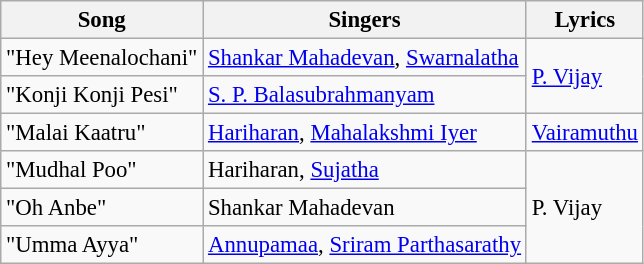<table class="wikitable" style="font-size:95%;">
<tr>
<th>Song</th>
<th>Singers</th>
<th>Lyrics</th>
</tr>
<tr>
<td>"Hey Meenalochani"</td>
<td><a href='#'>Shankar Mahadevan</a>, <a href='#'>Swarnalatha</a></td>
<td rowspan="2"><a href='#'>P. Vijay</a></td>
</tr>
<tr>
<td>"Konji Konji Pesi"</td>
<td><a href='#'>S. P. Balasubrahmanyam</a></td>
</tr>
<tr>
<td>"Malai Kaatru"</td>
<td><a href='#'>Hariharan</a>, <a href='#'>Mahalakshmi Iyer</a></td>
<td><a href='#'>Vairamuthu</a></td>
</tr>
<tr>
<td>"Mudhal Poo"</td>
<td>Hariharan, <a href='#'>Sujatha</a></td>
<td rowspan="3">P. Vijay</td>
</tr>
<tr>
<td>"Oh Anbe"</td>
<td>Shankar Mahadevan</td>
</tr>
<tr>
<td>"Umma Ayya"</td>
<td><a href='#'>Annupamaa</a>, <a href='#'>Sriram Parthasarathy</a></td>
</tr>
</table>
